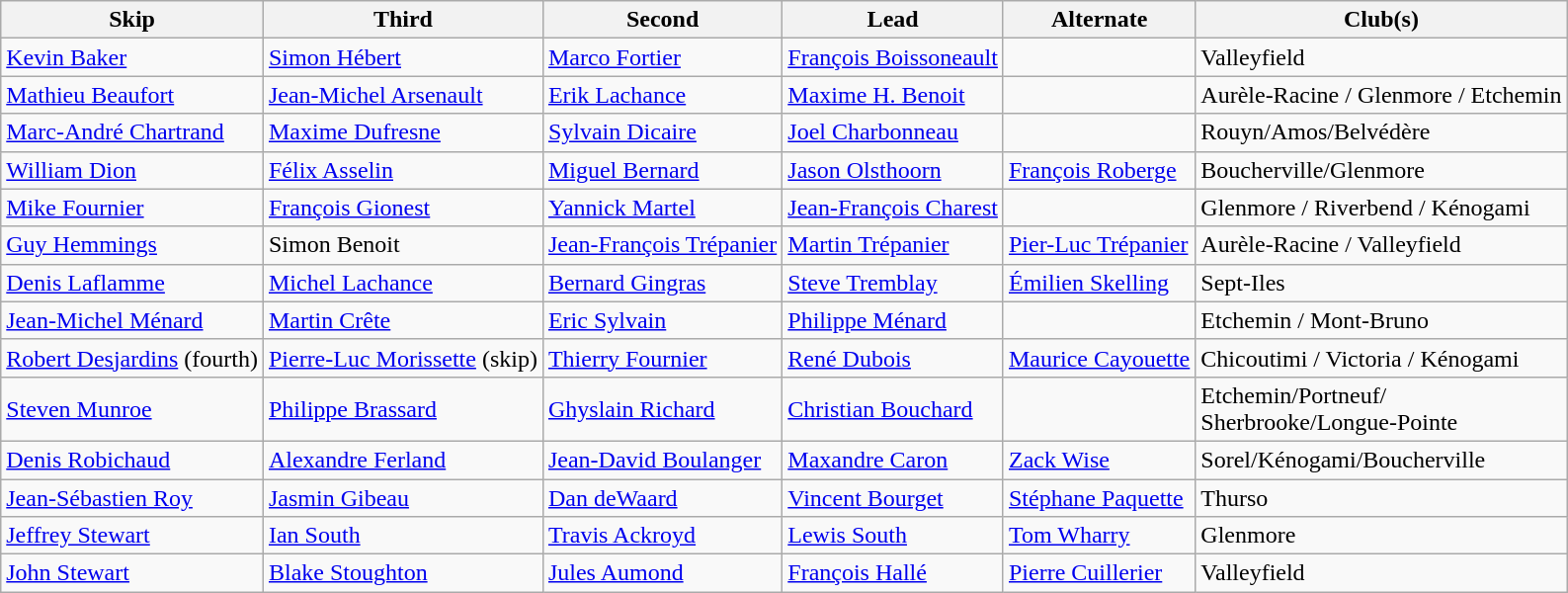<table class="wikitable">
<tr>
<th>Skip</th>
<th>Third</th>
<th>Second</th>
<th>Lead</th>
<th>Alternate </th>
<th>Club(s)</th>
</tr>
<tr>
<td><a href='#'>Kevin Baker</a></td>
<td><a href='#'>Simon Hébert</a></td>
<td><a href='#'>Marco Fortier</a></td>
<td><a href='#'>François Boissoneault</a></td>
<td></td>
<td>Valleyfield</td>
</tr>
<tr>
<td><a href='#'>Mathieu Beaufort</a></td>
<td><a href='#'>Jean-Michel Arsenault</a></td>
<td><a href='#'>Erik Lachance</a></td>
<td><a href='#'>Maxime H. Benoit</a></td>
<td></td>
<td>Aurèle-Racine / Glenmore / Etchemin</td>
</tr>
<tr>
<td><a href='#'>Marc-André Chartrand</a></td>
<td><a href='#'>Maxime Dufresne</a></td>
<td><a href='#'>Sylvain Dicaire</a></td>
<td><a href='#'>Joel Charbonneau</a></td>
<td></td>
<td>Rouyn/Amos/Belvédère</td>
</tr>
<tr>
<td><a href='#'>William Dion</a></td>
<td><a href='#'>Félix Asselin</a></td>
<td><a href='#'>Miguel Bernard</a></td>
<td><a href='#'>Jason Olsthoorn</a></td>
<td><a href='#'>François Roberge</a></td>
<td>Boucherville/Glenmore</td>
</tr>
<tr>
<td><a href='#'>Mike Fournier</a></td>
<td><a href='#'>François Gionest</a></td>
<td><a href='#'>Yannick Martel</a></td>
<td><a href='#'>Jean-François Charest</a></td>
<td></td>
<td>Glenmore / Riverbend / Kénogami</td>
</tr>
<tr>
<td><a href='#'>Guy Hemmings</a></td>
<td>Simon Benoit</td>
<td><a href='#'>Jean-François Trépanier</a></td>
<td><a href='#'>Martin Trépanier</a></td>
<td><a href='#'>Pier-Luc Trépanier</a></td>
<td>Aurèle-Racine / Valleyfield</td>
</tr>
<tr>
<td><a href='#'>Denis Laflamme</a></td>
<td><a href='#'>Michel Lachance</a></td>
<td><a href='#'>Bernard Gingras</a></td>
<td><a href='#'>Steve Tremblay</a></td>
<td><a href='#'>Émilien Skelling</a></td>
<td>Sept-Iles</td>
</tr>
<tr>
<td><a href='#'>Jean-Michel Ménard</a></td>
<td><a href='#'>Martin Crête</a></td>
<td><a href='#'>Eric Sylvain</a></td>
<td><a href='#'>Philippe Ménard</a></td>
<td></td>
<td>Etchemin / Mont-Bruno</td>
</tr>
<tr>
<td><a href='#'>Robert Desjardins</a> (fourth)</td>
<td><a href='#'>Pierre-Luc Morissette</a> (skip)</td>
<td><a href='#'>Thierry Fournier</a></td>
<td><a href='#'>René Dubois</a></td>
<td><a href='#'>Maurice Cayouette</a></td>
<td>Chicoutimi / Victoria / Kénogami</td>
</tr>
<tr>
<td><a href='#'>Steven Munroe</a></td>
<td><a href='#'>Philippe Brassard</a></td>
<td><a href='#'>Ghyslain Richard</a></td>
<td><a href='#'>Christian Bouchard</a></td>
<td></td>
<td>Etchemin/Portneuf/<br>Sherbrooke/Longue-Pointe</td>
</tr>
<tr>
<td><a href='#'>Denis Robichaud</a></td>
<td><a href='#'>Alexandre Ferland</a></td>
<td><a href='#'>Jean-David Boulanger</a></td>
<td><a href='#'>Maxandre Caron</a></td>
<td><a href='#'>Zack Wise</a></td>
<td>Sorel/Kénogami/Boucherville</td>
</tr>
<tr>
<td><a href='#'>Jean-Sébastien Roy</a></td>
<td><a href='#'>Jasmin Gibeau</a></td>
<td><a href='#'>Dan deWaard</a></td>
<td><a href='#'>Vincent Bourget</a></td>
<td><a href='#'>Stéphane Paquette</a></td>
<td>Thurso</td>
</tr>
<tr>
<td><a href='#'>Jeffrey Stewart</a></td>
<td><a href='#'>Ian South</a></td>
<td><a href='#'>Travis Ackroyd</a></td>
<td><a href='#'>Lewis South</a></td>
<td><a href='#'>Tom Wharry</a></td>
<td>Glenmore</td>
</tr>
<tr>
<td><a href='#'>John Stewart</a></td>
<td><a href='#'>Blake Stoughton</a></td>
<td><a href='#'>Jules Aumond</a></td>
<td><a href='#'>François Hallé</a></td>
<td><a href='#'>Pierre Cuillerier</a></td>
<td>Valleyfield</td>
</tr>
</table>
